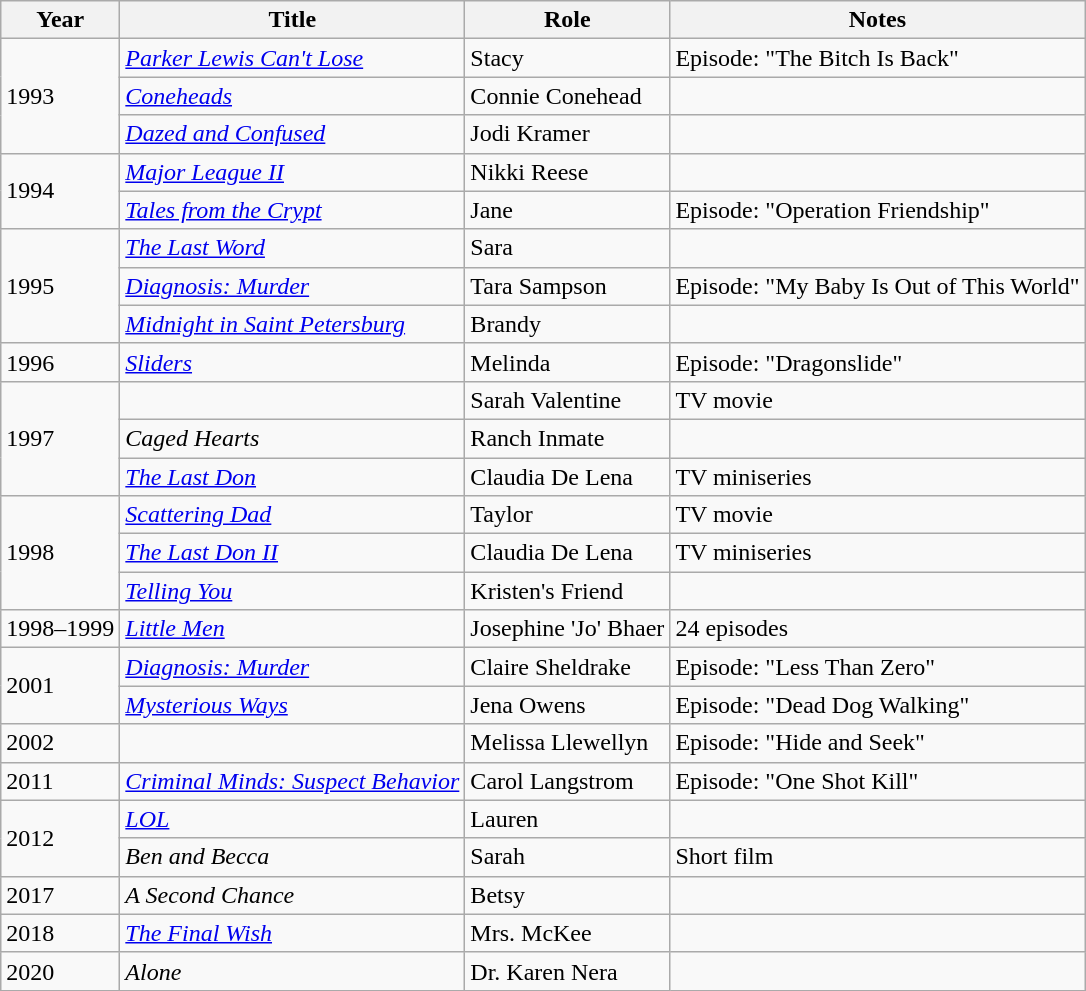<table class="wikitable sortable">
<tr>
<th>Year</th>
<th>Title</th>
<th>Role</th>
<th class="unsortable">Notes</th>
</tr>
<tr>
<td rowspan="3">1993</td>
<td><em><a href='#'>Parker Lewis Can't Lose</a></em></td>
<td>Stacy</td>
<td>Episode: "The Bitch Is Back"</td>
</tr>
<tr>
<td><em><a href='#'>Coneheads</a></em></td>
<td>Connie Conehead</td>
<td></td>
</tr>
<tr>
<td><em><a href='#'>Dazed and Confused</a></em></td>
<td>Jodi Kramer</td>
<td></td>
</tr>
<tr>
<td rowspan="2">1994</td>
<td><em><a href='#'>Major League II</a></em></td>
<td>Nikki Reese</td>
<td></td>
</tr>
<tr>
<td><em><a href='#'>Tales from the Crypt</a></em></td>
<td>Jane</td>
<td>Episode: "Operation Friendship"</td>
</tr>
<tr>
<td rowspan="3">1995</td>
<td><em><a href='#'>The Last Word</a></em></td>
<td>Sara</td>
<td></td>
</tr>
<tr>
<td><em><a href='#'>Diagnosis: Murder</a></em></td>
<td>Tara Sampson</td>
<td>Episode: "My Baby Is Out of This World"</td>
</tr>
<tr>
<td><em><a href='#'>Midnight in Saint Petersburg</a></em></td>
<td>Brandy</td>
<td></td>
</tr>
<tr>
<td>1996</td>
<td><em><a href='#'>Sliders</a></em></td>
<td>Melinda</td>
<td>Episode: "Dragonslide"</td>
</tr>
<tr>
<td rowspan="3">1997</td>
<td><em></em></td>
<td>Sarah Valentine</td>
<td>TV movie</td>
</tr>
<tr>
<td><em>Caged Hearts</em></td>
<td>Ranch Inmate</td>
<td></td>
</tr>
<tr>
<td><em><a href='#'>The Last Don</a></em></td>
<td>Claudia De Lena</td>
<td>TV miniseries</td>
</tr>
<tr>
<td rowspan="3">1998</td>
<td><em><a href='#'>Scattering Dad</a></em></td>
<td>Taylor</td>
<td>TV movie</td>
</tr>
<tr>
<td><em><a href='#'>The Last Don II</a></em></td>
<td>Claudia De Lena</td>
<td>TV miniseries</td>
</tr>
<tr>
<td><em><a href='#'>Telling You</a></em></td>
<td>Kristen's Friend</td>
<td></td>
</tr>
<tr>
<td>1998–1999</td>
<td><em><a href='#'>Little Men</a></em></td>
<td>Josephine 'Jo' Bhaer</td>
<td>24 episodes</td>
</tr>
<tr>
<td rowspan="2">2001</td>
<td><em><a href='#'>Diagnosis: Murder</a></em></td>
<td>Claire Sheldrake</td>
<td>Episode: "Less Than Zero"</td>
</tr>
<tr>
<td><em><a href='#'>Mysterious Ways</a></em></td>
<td>Jena Owens</td>
<td>Episode: "Dead Dog Walking"</td>
</tr>
<tr>
<td>2002</td>
<td><em></em></td>
<td>Melissa Llewellyn</td>
<td>Episode: "Hide and Seek"</td>
</tr>
<tr>
<td>2011</td>
<td><em><a href='#'>Criminal Minds: Suspect Behavior</a></em></td>
<td>Carol Langstrom</td>
<td>Episode: "One Shot Kill"</td>
</tr>
<tr>
<td rowspan="2">2012</td>
<td><em><a href='#'>LOL</a></em></td>
<td>Lauren</td>
<td></td>
</tr>
<tr>
<td><em>Ben and Becca</em></td>
<td>Sarah</td>
<td>Short film</td>
</tr>
<tr>
<td>2017</td>
<td><em>A Second Chance</em></td>
<td>Betsy</td>
<td></td>
</tr>
<tr>
<td>2018</td>
<td><em><a href='#'>The Final Wish</a></em></td>
<td>Mrs. McKee</td>
<td></td>
</tr>
<tr>
<td>2020</td>
<td><em>Alone</em></td>
<td>Dr. Karen Nera</td>
<td></td>
</tr>
</table>
